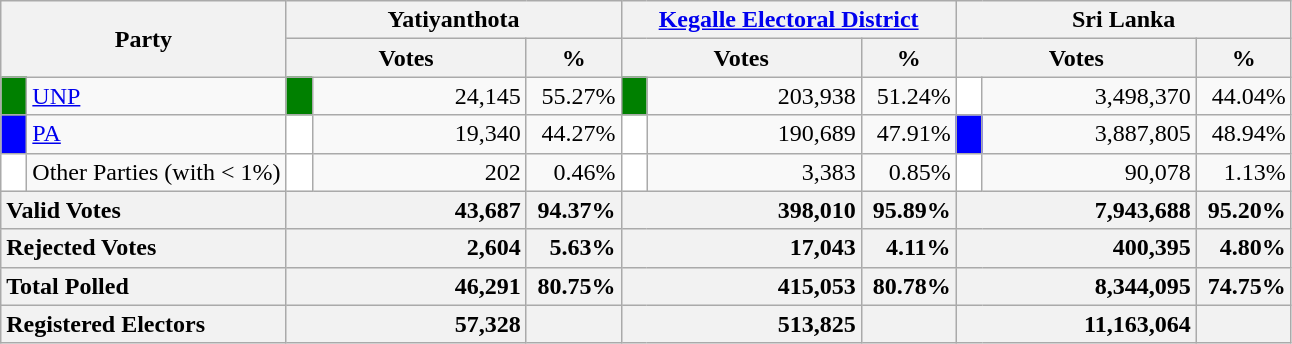<table class="wikitable">
<tr>
<th colspan="2" width="144px"rowspan="2">Party</th>
<th colspan="3" width="216px">Yatiyanthota</th>
<th colspan="3" width="216px"><a href='#'>Kegalle Electoral District</a></th>
<th colspan="3" width="216px">Sri Lanka</th>
</tr>
<tr>
<th colspan="2" width="144px">Votes</th>
<th>%</th>
<th colspan="2" width="144px">Votes</th>
<th>%</th>
<th colspan="2" width="144px">Votes</th>
<th>%</th>
</tr>
<tr>
<td style="background-color:green;" width="10px"></td>
<td style="text-align:left;"><a href='#'>UNP</a></td>
<td style="background-color:green;" width="10px"></td>
<td style="text-align:right;">24,145</td>
<td style="text-align:right;">55.27%</td>
<td style="background-color:green;" width="10px"></td>
<td style="text-align:right;">203,938</td>
<td style="text-align:right;">51.24%</td>
<td style="background-color:white;" width="10px"></td>
<td style="text-align:right;">3,498,370</td>
<td style="text-align:right;">44.04%</td>
</tr>
<tr>
<td style="background-color:blue;" width="10px"></td>
<td style="text-align:left;"><a href='#'>PA</a></td>
<td style="background-color:white;" width="10px"></td>
<td style="text-align:right;">19,340</td>
<td style="text-align:right;">44.27%</td>
<td style="background-color:white;" width="10px"></td>
<td style="text-align:right;">190,689</td>
<td style="text-align:right;">47.91%</td>
<td style="background-color:blue;" width="10px"></td>
<td style="text-align:right;">3,887,805</td>
<td style="text-align:right;">48.94%</td>
</tr>
<tr>
<td style="background-color:white;" width="10px"></td>
<td style="text-align:left;">Other Parties (with < 1%)</td>
<td style="background-color:white;" width="10px"></td>
<td style="text-align:right;">202</td>
<td style="text-align:right;">0.46%</td>
<td style="background-color:white;" width="10px"></td>
<td style="text-align:right;">3,383</td>
<td style="text-align:right;">0.85%</td>
<td style="background-color:white;" width="10px"></td>
<td style="text-align:right;">90,078</td>
<td style="text-align:right;">1.13%</td>
</tr>
<tr>
<th colspan="2" width="144px"style="text-align:left;">Valid Votes</th>
<th style="text-align:right;"colspan="2" width="144px">43,687</th>
<th style="text-align:right;">94.37%</th>
<th style="text-align:right;"colspan="2" width="144px">398,010</th>
<th style="text-align:right;">95.89%</th>
<th style="text-align:right;"colspan="2" width="144px">7,943,688</th>
<th style="text-align:right;">95.20%</th>
</tr>
<tr>
<th colspan="2" width="144px"style="text-align:left;">Rejected Votes</th>
<th style="text-align:right;"colspan="2" width="144px">2,604</th>
<th style="text-align:right;">5.63%</th>
<th style="text-align:right;"colspan="2" width="144px">17,043</th>
<th style="text-align:right;">4.11%</th>
<th style="text-align:right;"colspan="2" width="144px">400,395</th>
<th style="text-align:right;">4.80%</th>
</tr>
<tr>
<th colspan="2" width="144px"style="text-align:left;">Total Polled</th>
<th style="text-align:right;"colspan="2" width="144px">46,291</th>
<th style="text-align:right;">80.75%</th>
<th style="text-align:right;"colspan="2" width="144px">415,053</th>
<th style="text-align:right;">80.78%</th>
<th style="text-align:right;"colspan="2" width="144px">8,344,095</th>
<th style="text-align:right;">74.75%</th>
</tr>
<tr>
<th colspan="2" width="144px"style="text-align:left;">Registered Electors</th>
<th style="text-align:right;"colspan="2" width="144px">57,328</th>
<th></th>
<th style="text-align:right;"colspan="2" width="144px">513,825</th>
<th></th>
<th style="text-align:right;"colspan="2" width="144px">11,163,064</th>
<th></th>
</tr>
</table>
